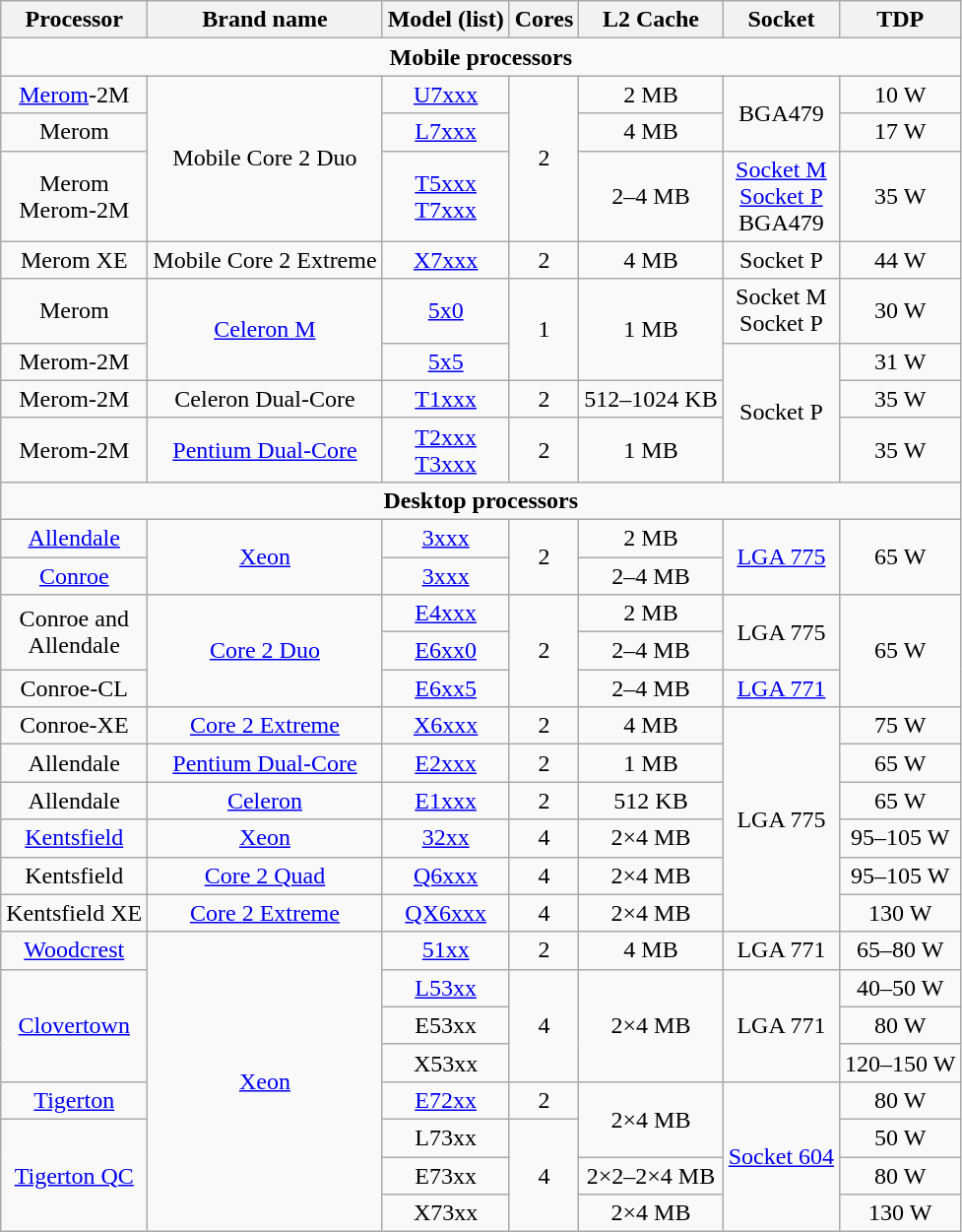<table class="wikitable" style="font-size: 100%; text-align: center">
<tr>
<th>Processor</th>
<th>Brand name</th>
<th>Model (list)</th>
<th>Cores</th>
<th>L2 Cache</th>
<th>Socket</th>
<th>TDP</th>
</tr>
<tr>
<td colspan="7"><strong>Mobile processors</strong></td>
</tr>
<tr>
<td><a href='#'>Merom</a>-2M</td>
<td rowspan=3>Mobile Core 2 Duo</td>
<td><a href='#'>U7xxx</a></td>
<td rowspan=3>2</td>
<td>2 MB</td>
<td rowspan=2>BGA479</td>
<td>10 W</td>
</tr>
<tr>
<td>Merom</td>
<td><a href='#'>L7xxx</a></td>
<td>4 MB</td>
<td>17 W</td>
</tr>
<tr>
<td>Merom<br>Merom-2M</td>
<td><a href='#'>T5xxx<br>T7xxx</a></td>
<td>2–4 MB</td>
<td><a href='#'>Socket M</a><br><a href='#'>Socket P</a><br>BGA479</td>
<td>35 W</td>
</tr>
<tr>
<td>Merom XE</td>
<td>Mobile Core 2 Extreme</td>
<td><a href='#'>X7xxx</a></td>
<td>2</td>
<td>4 MB</td>
<td>Socket P</td>
<td>44 W</td>
</tr>
<tr>
<td>Merom</td>
<td rowspan=2><a href='#'>Celeron M</a></td>
<td><a href='#'>5x0</a></td>
<td rowspan=2>1</td>
<td rowspan=2>1 MB</td>
<td>Socket M<br>Socket P</td>
<td>30 W</td>
</tr>
<tr>
<td>Merom-2M</td>
<td><a href='#'>5x5</a></td>
<td rowspan="3">Socket P</td>
<td>31 W</td>
</tr>
<tr>
<td>Merom-2M</td>
<td>Celeron Dual-Core</td>
<td><a href='#'>T1xxx</a></td>
<td>2</td>
<td>512–1024 KB</td>
<td>35 W</td>
</tr>
<tr>
<td>Merom-2M</td>
<td><a href='#'>Pentium Dual-Core</a></td>
<td><a href='#'>T2xxx<br>T3xxx</a></td>
<td>2</td>
<td>1 MB</td>
<td>35 W</td>
</tr>
<tr>
<td colspan="7"><strong>Desktop processors</strong></td>
</tr>
<tr>
<td><a href='#'>Allendale</a></td>
<td rowspan=2><a href='#'>Xeon</a></td>
<td><a href='#'>3xxx</a></td>
<td rowspan=2>2</td>
<td>2 MB</td>
<td rowspan=2><a href='#'>LGA 775</a></td>
<td rowspan=2>65 W</td>
</tr>
<tr>
<td><a href='#'>Conroe</a></td>
<td><a href='#'>3xxx</a></td>
<td>2–4 MB</td>
</tr>
<tr>
<td rowspan=2>Conroe and<br>Allendale</td>
<td rowspan=3><a href='#'>Core 2 Duo</a></td>
<td><a href='#'>E4xxx</a></td>
<td rowspan=3>2</td>
<td>2 MB</td>
<td rowspan=2>LGA 775</td>
<td rowspan=3>65 W</td>
</tr>
<tr>
<td><a href='#'>E6xx0</a></td>
<td>2–4 MB</td>
</tr>
<tr>
<td>Conroe-CL</td>
<td><a href='#'>E6xx5</a></td>
<td>2–4 MB</td>
<td><a href='#'>LGA 771</a></td>
</tr>
<tr>
<td>Conroe-XE</td>
<td><a href='#'>Core 2 Extreme</a></td>
<td><a href='#'>X6xxx</a></td>
<td>2</td>
<td>4 MB</td>
<td rowspan="6">LGA 775</td>
<td>75 W</td>
</tr>
<tr>
<td>Allendale</td>
<td><a href='#'>Pentium Dual-Core</a></td>
<td><a href='#'>E2xxx</a></td>
<td>2</td>
<td>1 MB</td>
<td>65 W</td>
</tr>
<tr>
<td>Allendale</td>
<td><a href='#'>Celeron</a></td>
<td><a href='#'>E1xxx</a></td>
<td>2</td>
<td>512 KB</td>
<td>65 W</td>
</tr>
<tr>
<td><a href='#'>Kentsfield</a></td>
<td><a href='#'>Xeon</a></td>
<td><a href='#'>32xx</a></td>
<td>4</td>
<td>2×4 MB</td>
<td>95–105 W</td>
</tr>
<tr>
<td>Kentsfield</td>
<td><a href='#'>Core 2 Quad</a></td>
<td><a href='#'>Q6xxx</a></td>
<td>4</td>
<td>2×4 MB</td>
<td>95–105 W</td>
</tr>
<tr>
<td>Kentsfield XE</td>
<td><a href='#'>Core 2 Extreme</a></td>
<td><a href='#'>QX6xxx</a></td>
<td>4</td>
<td>2×4 MB</td>
<td>130 W</td>
</tr>
<tr>
<td><a href='#'>Woodcrest</a></td>
<td rowspan=8><a href='#'>Xeon</a></td>
<td><a href='#'>51xx</a></td>
<td>2</td>
<td>4 MB</td>
<td>LGA 771</td>
<td>65–80 W</td>
</tr>
<tr>
<td rowspan=3><a href='#'>Clovertown</a></td>
<td><a href='#'>L53xx</a></td>
<td rowspan=3>4</td>
<td rowspan=3>2×4 MB</td>
<td rowspan=3>LGA 771</td>
<td>40–50 W</td>
</tr>
<tr>
<td>E53xx</td>
<td>80 W</td>
</tr>
<tr>
<td>X53xx</td>
<td>120–150 W</td>
</tr>
<tr>
<td><a href='#'>Tigerton</a></td>
<td><a href='#'>E72xx</a></td>
<td>2</td>
<td rowspan=2>2×4 MB</td>
<td rowspan=4><a href='#'>Socket 604</a></td>
<td>80 W</td>
</tr>
<tr>
<td rowspan=3><a href='#'>Tigerton QC</a></td>
<td>L73xx</td>
<td rowspan=3>4</td>
<td>50 W</td>
</tr>
<tr>
<td>E73xx</td>
<td>2×2–2×4 MB</td>
<td>80 W</td>
</tr>
<tr>
<td>X73xx</td>
<td>2×4 MB</td>
<td>130 W</td>
</tr>
</table>
